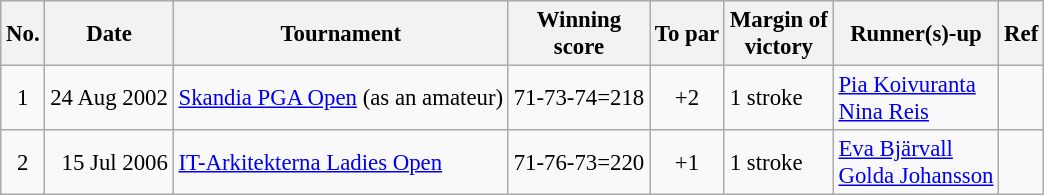<table class="wikitable" style="font-size:95%;">
<tr>
<th>No.</th>
<th>Date</th>
<th>Tournament</th>
<th>Winning<br>score</th>
<th>To par</th>
<th>Margin of<br>victory</th>
<th>Runner(s)-up</th>
<th>Ref</th>
</tr>
<tr>
<td align=center>1</td>
<td align=right>24 Aug 2002</td>
<td><a href='#'>Skandia PGA Open</a> (as an amateur)</td>
<td align=right>71-73-74=218</td>
<td align=center>+2</td>
<td>1 stroke</td>
<td> <a href='#'>Pia Koivuranta</a><br> <a href='#'>Nina Reis</a></td>
<td></td>
</tr>
<tr>
<td align=center>2</td>
<td align=right>15 Jul 2006</td>
<td><a href='#'>IT-Arkitekterna Ladies Open</a></td>
<td align=right>71-76-73=220</td>
<td align=center>+1</td>
<td>1 stroke</td>
<td> <a href='#'>Eva Bjärvall</a><br> <a href='#'>Golda Johansson</a></td>
<td></td>
</tr>
</table>
